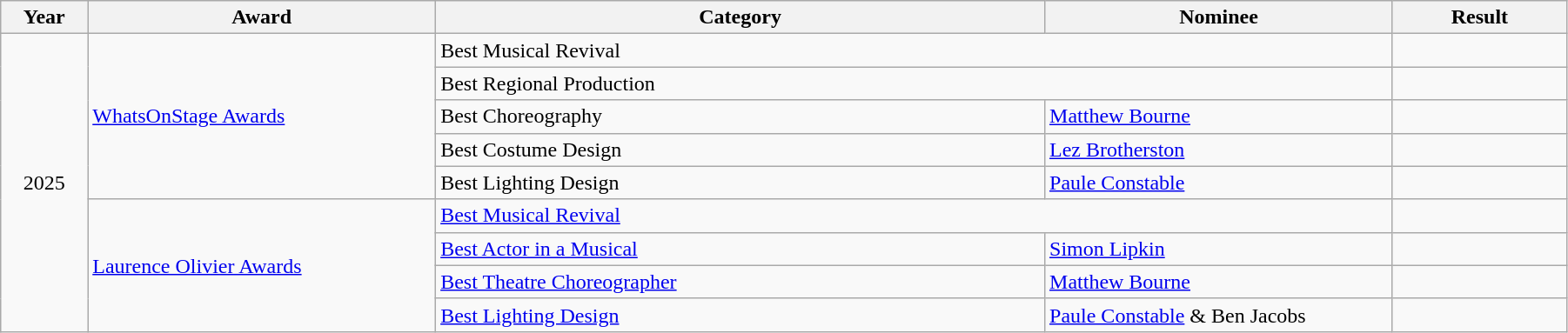<table class="wikitable" style="width:95%;">
<tr>
<th style="width:5%;">Year</th>
<th style="width:20%;">Award</th>
<th style="width:35%;">Category</th>
<th style="width:20%;">Nominee</th>
<th style="width:10%;">Result</th>
</tr>
<tr>
<td rowspan="9" style="text-align:center;">2025</td>
<td rowspan="5"><a href='#'>WhatsOnStage Awards</a></td>
<td colspan="2">Best Musical Revival</td>
<td></td>
</tr>
<tr>
<td colspan="2">Best Regional Production</td>
<td></td>
</tr>
<tr>
<td>Best Choreography</td>
<td><a href='#'>Matthew Bourne</a></td>
<td></td>
</tr>
<tr>
<td>Best Costume Design</td>
<td><a href='#'>Lez Brotherston</a></td>
<td></td>
</tr>
<tr>
<td>Best Lighting Design</td>
<td><a href='#'>Paule Constable</a></td>
<td></td>
</tr>
<tr>
<td rowspan="4"><a href='#'>Laurence Olivier Awards</a></td>
<td colspan="2"><a href='#'>Best Musical Revival</a></td>
<td></td>
</tr>
<tr>
<td><a href='#'>Best Actor in a Musical</a></td>
<td><a href='#'>Simon Lipkin</a></td>
<td></td>
</tr>
<tr>
<td><a href='#'>Best Theatre Choreographer</a></td>
<td><a href='#'>Matthew Bourne</a></td>
<td></td>
</tr>
<tr>
<td><a href='#'>Best Lighting Design</a></td>
<td><a href='#'>Paule Constable</a> & Ben Jacobs</td>
<td></td>
</tr>
</table>
